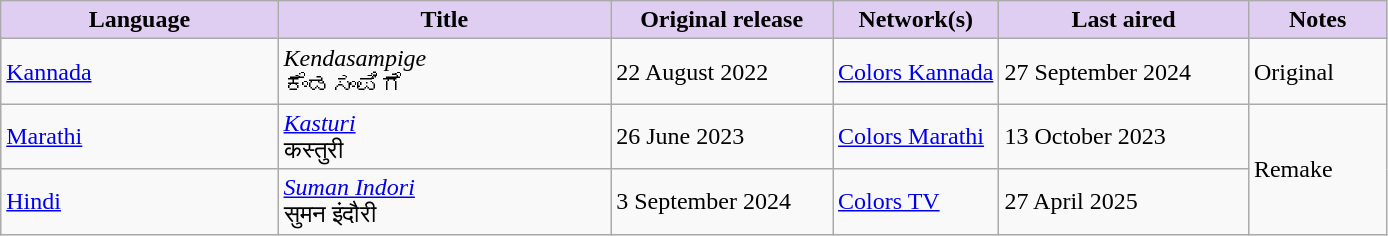<table class="wikitable" style="margin-right: 0;">
<tr>
<th style="background:#E0CEF2; width:20%;">Language</th>
<th style="background:#E0CEF2; width:24%;">Title</th>
<th style="background:#E0CEF2; width:16%;">Original release</th>
<th style="background:#E0CEF2; width:12%;">Network(s)</th>
<th style="background:#E0CEF2; width:18%;">Last aired</th>
<th style="background:#E0CEF2; width:22%;">Notes</th>
</tr>
<tr>
<td><a href='#'>Kannada</a></td>
<td><em>Kendasampige</em> <br> ಕೆಂಡಸಂಪಿಗೆ</td>
<td>22 August 2022</td>
<td><a href='#'>Colors Kannada</a></td>
<td>27 September 2024</td>
<td>Original</td>
</tr>
<tr>
<td><a href='#'>Marathi</a></td>
<td><em><a href='#'>Kasturi</a></em> <br> कस्तुरी</td>
<td>26 June 2023</td>
<td><a href='#'>Colors Marathi</a></td>
<td>13 October 2023</td>
<td rowspan="2">Remake</td>
</tr>
<tr>
<td><a href='#'>Hindi</a></td>
<td><em><a href='#'>Suman Indori</a></em> <br> सुमन इंदौरी</td>
<td>3 September 2024</td>
<td><a href='#'>Colors TV</a></td>
<td>27 April 2025</td>
</tr>
</table>
